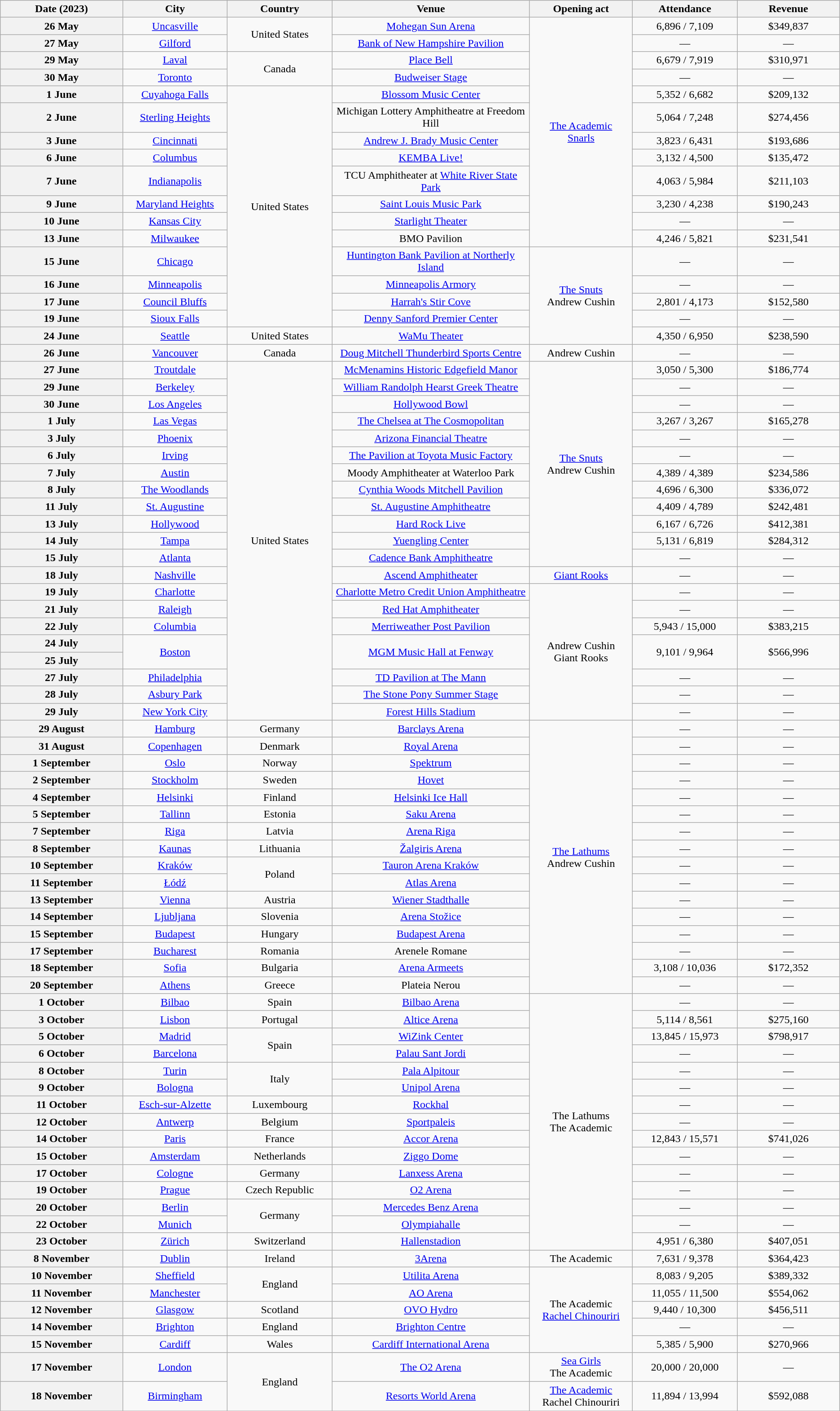<table class="wikitable plainrowheaders" style="text-align:center;">
<tr>
<th scope="col" style="width:12em;">Date (2023)</th>
<th scope="col" style="width:10em;">City</th>
<th scope="col" style="width:10em;">Country</th>
<th scope="col" style="width:20em;">Venue</th>
<th scope="col" style="width:10em;">Opening act</th>
<th scope="col" style="width:10em;">Attendance</th>
<th scope="col" style="width:10em;">Revenue</th>
</tr>
<tr>
<th scope="row" style="text-align:center;">26 May</th>
<td><a href='#'>Uncasville</a></td>
<td rowspan="2">United States</td>
<td><a href='#'>Mohegan Sun Arena</a></td>
<td rowspan="12"><a href='#'>The Academic</a><br><a href='#'>Snarls</a></td>
<td>6,896 / 7,109</td>
<td>$349,837</td>
</tr>
<tr>
<th scope="row" style="text-align:center;">27 May</th>
<td><a href='#'>Gilford</a></td>
<td><a href='#'>Bank of New Hampshire Pavilion</a></td>
<td>—</td>
<td>—</td>
</tr>
<tr>
<th scope="row" style="text-align:center;">29 May</th>
<td><a href='#'>Laval</a></td>
<td rowspan="2">Canada</td>
<td><a href='#'>Place Bell</a></td>
<td>6,679 / 7,919</td>
<td>$310,971</td>
</tr>
<tr>
<th scope="row" style="text-align:center;">30 May</th>
<td><a href='#'>Toronto</a></td>
<td><a href='#'>Budweiser Stage</a></td>
<td>—</td>
<td>—</td>
</tr>
<tr>
<th scope="row" style="text-align:center;">1 June</th>
<td><a href='#'>Cuyahoga Falls</a></td>
<td rowspan="12">United States</td>
<td><a href='#'>Blossom Music Center</a></td>
<td>5,352 / 6,682</td>
<td>$209,132</td>
</tr>
<tr>
<th scope="row" style="text-align:center;">2 June</th>
<td><a href='#'>Sterling Heights</a></td>
<td>Michigan Lottery Amphitheatre at Freedom Hill</td>
<td>5,064 / 7,248</td>
<td>$274,456</td>
</tr>
<tr>
<th scope="row" style="text-align:center;">3 June</th>
<td><a href='#'>Cincinnati</a></td>
<td><a href='#'>Andrew J. Brady Music Center</a></td>
<td>3,823 / 6,431</td>
<td>$193,686</td>
</tr>
<tr>
<th scope="row" style="text-align:center;">6 June</th>
<td><a href='#'>Columbus</a></td>
<td><a href='#'>KEMBA Live!</a></td>
<td>3,132 / 4,500</td>
<td>$135,472</td>
</tr>
<tr>
<th scope="row" style="text-align:center;">7 June</th>
<td><a href='#'>Indianapolis</a></td>
<td>TCU Amphitheater at <a href='#'>White River State Park</a></td>
<td>4,063 / 5,984</td>
<td>$211,103</td>
</tr>
<tr>
<th scope="row" style="text-align:center;">9 June</th>
<td><a href='#'>Maryland Heights</a></td>
<td><a href='#'>Saint Louis Music Park</a></td>
<td>3,230 / 4,238</td>
<td>$190,243</td>
</tr>
<tr>
<th scope="row" style="text-align:center;">10 June</th>
<td><a href='#'>Kansas City</a></td>
<td><a href='#'>Starlight Theater</a></td>
<td>—</td>
<td>—</td>
</tr>
<tr>
<th scope="row" style="text-align:center;">13 June</th>
<td><a href='#'>Milwaukee</a></td>
<td>BMO Pavilion</td>
<td>4,246 / 5,821</td>
<td>$231,541</td>
</tr>
<tr>
<th scope="row" style="text-align:center;">15 June</th>
<td><a href='#'>Chicago</a></td>
<td><a href='#'>Huntington Bank Pavilion at Northerly Island</a></td>
<td rowspan="5"><a href='#'>The Snuts</a><br>Andrew Cushin</td>
<td>—</td>
<td>—</td>
</tr>
<tr>
<th scope="row" style="text-align:center;">16 June</th>
<td><a href='#'>Minneapolis</a></td>
<td><a href='#'>Minneapolis Armory</a></td>
<td>—</td>
<td>—</td>
</tr>
<tr>
<th scope="row" style="text-align:center;">17 June</th>
<td><a href='#'>Council Bluffs</a></td>
<td><a href='#'>Harrah's Stir Cove</a></td>
<td>2,801 / 4,173</td>
<td>$152,580</td>
</tr>
<tr>
<th scope="row" style="text-align:center;">19 June</th>
<td><a href='#'>Sioux Falls</a></td>
<td><a href='#'>Denny Sanford Premier Center</a></td>
<td>—</td>
<td>—</td>
</tr>
<tr>
<th scope="row" style="text-align:center;">24 June</th>
<td><a href='#'>Seattle</a></td>
<td>United States</td>
<td><a href='#'>WaMu Theater</a></td>
<td>4,350 / 6,950</td>
<td>$238,590</td>
</tr>
<tr>
<th scope="row" style="text-align:center;">26 June</th>
<td><a href='#'>Vancouver</a></td>
<td>Canada</td>
<td><a href='#'>Doug Mitchell Thunderbird Sports Centre</a></td>
<td>Andrew Cushin</td>
<td>—</td>
<td>—</td>
</tr>
<tr>
<th scope="row" style="text-align:center;">27 June</th>
<td><a href='#'>Troutdale</a></td>
<td rowspan="21">United States</td>
<td><a href='#'>McMenamins Historic Edgefield Manor</a></td>
<td rowspan="12"><a href='#'>The Snuts</a><br>Andrew Cushin</td>
<td>3,050 / 5,300</td>
<td>$186,774</td>
</tr>
<tr>
<th scope="row" style="text-align:center;">29 June</th>
<td><a href='#'>Berkeley</a></td>
<td><a href='#'>William Randolph Hearst Greek Theatre</a></td>
<td>—</td>
<td>—</td>
</tr>
<tr>
<th scope="row" style="text-align:center;">30 June</th>
<td><a href='#'>Los Angeles</a></td>
<td><a href='#'>Hollywood Bowl</a></td>
<td>—</td>
<td>—</td>
</tr>
<tr>
<th scope="row" style="text-align:center;">1 July</th>
<td><a href='#'>Las Vegas</a></td>
<td><a href='#'>The Chelsea at The Cosmopolitan</a></td>
<td>3,267 / 3,267</td>
<td>$165,278</td>
</tr>
<tr>
<th scope="row" style="text-align:center;">3 July</th>
<td><a href='#'>Phoenix</a></td>
<td><a href='#'>Arizona Financial Theatre</a></td>
<td>—</td>
<td>—</td>
</tr>
<tr>
<th scope="row" style="text-align:center;">6 July</th>
<td><a href='#'>Irving</a></td>
<td><a href='#'>The Pavilion at Toyota Music Factory</a></td>
<td>—</td>
<td>—</td>
</tr>
<tr>
<th scope="row" style="text-align:center;">7 July</th>
<td><a href='#'>Austin</a></td>
<td>Moody Amphitheater at Waterloo Park</td>
<td>4,389 / 4,389</td>
<td>$234,586</td>
</tr>
<tr>
<th scope="row" style="text-align:center;">8 July</th>
<td><a href='#'>The Woodlands</a></td>
<td><a href='#'>Cynthia Woods Mitchell Pavilion</a></td>
<td>4,696 / 6,300</td>
<td>$336,072</td>
</tr>
<tr>
<th scope="row" style="text-align:center;">11 July</th>
<td><a href='#'>St. Augustine</a></td>
<td><a href='#'>St. Augustine Amphitheatre</a></td>
<td>4,409 / 4,789</td>
<td>$242,481</td>
</tr>
<tr>
<th scope="row" style="text-align:center;">13 July</th>
<td><a href='#'>Hollywood</a></td>
<td><a href='#'>Hard Rock Live</a></td>
<td>6,167 / 6,726</td>
<td>$412,381</td>
</tr>
<tr>
<th scope="row" style="text-align:center;">14 July</th>
<td><a href='#'>Tampa</a></td>
<td><a href='#'>Yuengling Center</a></td>
<td>5,131 / 6,819</td>
<td>$284,312</td>
</tr>
<tr>
<th scope="row" style="text-align:center;">15 July</th>
<td><a href='#'>Atlanta</a></td>
<td><a href='#'>Cadence Bank Amphitheatre</a></td>
<td>—</td>
<td>—</td>
</tr>
<tr>
<th scope="row" style="text-align:center;">18 July</th>
<td><a href='#'>Nashville</a></td>
<td><a href='#'>Ascend Amphitheater</a></td>
<td><a href='#'>Giant Rooks</a></td>
<td>—</td>
<td>—</td>
</tr>
<tr>
<th scope="row" style="text-align:center;">19 July</th>
<td><a href='#'>Charlotte</a></td>
<td><a href='#'>Charlotte Metro Credit Union Amphitheatre</a></td>
<td rowspan="8">Andrew Cushin<br>Giant Rooks</td>
<td>—</td>
<td>—</td>
</tr>
<tr>
<th scope="row" style="text-align:center;">21 July</th>
<td><a href='#'>Raleigh</a></td>
<td><a href='#'>Red Hat Amphitheater</a></td>
<td>—</td>
<td>—</td>
</tr>
<tr>
<th scope="row" style="text-align:center;">22 July</th>
<td><a href='#'>Columbia</a></td>
<td><a href='#'>Merriweather Post Pavilion</a></td>
<td>5,943 / 15,000</td>
<td>$383,215</td>
</tr>
<tr>
<th scope="row" style="text-align:center;">24 July</th>
<td rowspan="2"><a href='#'>Boston</a></td>
<td rowspan="2"><a href='#'>MGM Music Hall at Fenway</a></td>
<td rowspan="2">9,101 / 9,964</td>
<td rowspan="2">$566,996</td>
</tr>
<tr>
<th scope="row" style="text-align:center;">25 July</th>
</tr>
<tr>
<th scope="row" style="text-align:center;">27 July</th>
<td><a href='#'>Philadelphia</a></td>
<td><a href='#'>TD Pavilion at The Mann</a></td>
<td>—</td>
<td>—</td>
</tr>
<tr>
<th scope="row" style="text-align:center;">28 July</th>
<td><a href='#'>Asbury Park</a></td>
<td><a href='#'>The Stone Pony Summer Stage</a></td>
<td>—</td>
<td>—</td>
</tr>
<tr>
<th scope="row" style="text-align:center;">29 July</th>
<td><a href='#'>New York City</a></td>
<td><a href='#'>Forest Hills Stadium</a></td>
<td>—</td>
<td>—</td>
</tr>
<tr>
<th scope="row" style="text-align:center;">29 August</th>
<td><a href='#'>Hamburg</a></td>
<td>Germany</td>
<td><a href='#'>Barclays Arena</a></td>
<td rowspan="16"><a href='#'>The Lathums</a><br>Andrew Cushin</td>
<td>—</td>
<td>—</td>
</tr>
<tr>
<th scope="row" style="text-align:center;">31 August</th>
<td><a href='#'>Copenhagen</a></td>
<td>Denmark</td>
<td><a href='#'>Royal Arena</a></td>
<td>—</td>
<td>—</td>
</tr>
<tr>
<th scope="row" style="text-align:center;">1 September</th>
<td><a href='#'>Oslo</a></td>
<td>Norway</td>
<td><a href='#'>Spektrum</a></td>
<td>—</td>
<td>—</td>
</tr>
<tr>
<th scope="row" style="text-align:center;">2 September</th>
<td><a href='#'>Stockholm</a></td>
<td>Sweden</td>
<td><a href='#'>Hovet</a></td>
<td>—</td>
<td>—</td>
</tr>
<tr>
<th scope="row" style="text-align:center;">4 September</th>
<td><a href='#'>Helsinki</a></td>
<td>Finland</td>
<td><a href='#'>Helsinki Ice Hall</a></td>
<td>—</td>
<td>—</td>
</tr>
<tr>
<th scope="row" style="text-align:center;">5 September</th>
<td><a href='#'>Tallinn</a></td>
<td>Estonia</td>
<td><a href='#'>Saku Arena</a></td>
<td>—</td>
<td>—</td>
</tr>
<tr>
<th scope="row" style="text-align:center;">7 September</th>
<td><a href='#'>Riga</a></td>
<td>Latvia</td>
<td><a href='#'>Arena Riga</a></td>
<td>—</td>
<td>—</td>
</tr>
<tr>
<th scope="row" style="text-align:center;">8 September</th>
<td><a href='#'>Kaunas</a></td>
<td>Lithuania</td>
<td><a href='#'>Žalgiris Arena</a></td>
<td>—</td>
<td>—</td>
</tr>
<tr>
<th scope="row" style="text-align:center;">10 September</th>
<td><a href='#'>Kraków</a></td>
<td rowspan="2">Poland</td>
<td><a href='#'>Tauron Arena Kraków</a></td>
<td>—</td>
<td>—</td>
</tr>
<tr>
<th scope="row" style="text-align:center;">11 September</th>
<td><a href='#'>Łódź</a></td>
<td><a href='#'>Atlas Arena</a></td>
<td>—</td>
<td>—</td>
</tr>
<tr>
<th scope="row" style="text-align:center;">13 September</th>
<td><a href='#'>Vienna</a></td>
<td>Austria</td>
<td><a href='#'>Wiener Stadthalle</a></td>
<td>—</td>
<td>—</td>
</tr>
<tr>
<th scope="row" style="text-align:center;">14 September</th>
<td><a href='#'>Ljubljana</a></td>
<td>Slovenia</td>
<td><a href='#'>Arena Stožice</a></td>
<td>—</td>
<td>—</td>
</tr>
<tr>
<th scope="row" style="text-align:center;">15 September</th>
<td><a href='#'>Budapest</a></td>
<td>Hungary</td>
<td><a href='#'>Budapest Arena</a></td>
<td>—</td>
<td>—</td>
</tr>
<tr>
<th scope="row" style="text-align:center;">17 September</th>
<td><a href='#'>Bucharest</a></td>
<td>Romania</td>
<td>Arenele Romane</td>
<td>—</td>
<td>—</td>
</tr>
<tr>
<th scope="row" style="text-align:center;">18 September</th>
<td><a href='#'>Sofia</a></td>
<td>Bulgaria</td>
<td><a href='#'>Arena Armeets</a></td>
<td>3,108 / 10,036</td>
<td>$172,352</td>
</tr>
<tr>
<th scope="row" style="text-align:center;">20 September</th>
<td><a href='#'>Athens</a></td>
<td>Greece</td>
<td>Plateia Nerou</td>
<td>—</td>
<td>—</td>
</tr>
<tr>
<th scope="row" style="text-align:center;">1 October</th>
<td><a href='#'>Bilbao</a></td>
<td>Spain</td>
<td><a href='#'>Bilbao Arena</a></td>
<td rowspan="15">The Lathums<br>The Academic</td>
<td>—</td>
<td>—</td>
</tr>
<tr>
<th scope="row" style="text-align:center;">3 October</th>
<td><a href='#'>Lisbon</a></td>
<td>Portugal</td>
<td><a href='#'>Altice Arena</a></td>
<td>5,114 / 8,561</td>
<td>$275,160</td>
</tr>
<tr>
<th scope="row" style="text-align:center;">5 October</th>
<td><a href='#'>Madrid</a></td>
<td rowspan="2">Spain</td>
<td><a href='#'>WiZink Center</a></td>
<td>13,845 / 15,973</td>
<td>$798,917</td>
</tr>
<tr>
<th scope="row" style="text-align:center;">6 October</th>
<td><a href='#'>Barcelona</a></td>
<td><a href='#'>Palau Sant Jordi</a></td>
<td>—</td>
<td>—</td>
</tr>
<tr>
<th scope="row" style="text-align:center;">8 October</th>
<td><a href='#'>Turin</a></td>
<td rowspan="2">Italy</td>
<td><a href='#'>Pala Alpitour</a></td>
<td>—</td>
<td>—</td>
</tr>
<tr>
<th scope="row" style="text-align:center;">9 October</th>
<td><a href='#'>Bologna</a></td>
<td><a href='#'>Unipol Arena</a></td>
<td>—</td>
<td>—</td>
</tr>
<tr>
<th scope="row" style="text-align:center;">11 October</th>
<td><a href='#'>Esch-sur-Alzette</a></td>
<td>Luxembourg</td>
<td><a href='#'>Rockhal</a></td>
<td>—</td>
<td>—</td>
</tr>
<tr>
<th scope="row" style="text-align:center;">12 October</th>
<td><a href='#'>Antwerp</a></td>
<td>Belgium</td>
<td><a href='#'>Sportpaleis</a></td>
<td>—</td>
<td>—</td>
</tr>
<tr>
<th scope="row" style="text-align:center;">14 October</th>
<td><a href='#'>Paris</a></td>
<td>France</td>
<td><a href='#'>Accor Arena</a></td>
<td>12,843 / 15,571</td>
<td>$741,026</td>
</tr>
<tr>
<th scope="row" style="text-align:center;">15 October</th>
<td><a href='#'>Amsterdam</a></td>
<td>Netherlands</td>
<td><a href='#'>Ziggo Dome</a></td>
<td>—</td>
<td>—</td>
</tr>
<tr>
<th scope="row" style="text-align:center;">17 October</th>
<td><a href='#'>Cologne</a></td>
<td>Germany</td>
<td><a href='#'>Lanxess Arena</a></td>
<td>—</td>
<td>—</td>
</tr>
<tr>
<th scope="row" style="text-align:center;">19 October</th>
<td><a href='#'>Prague</a></td>
<td>Czech Republic</td>
<td><a href='#'>O2 Arena</a></td>
<td>—</td>
<td>—</td>
</tr>
<tr>
<th scope="row" style="text-align:center;">20 October</th>
<td><a href='#'>Berlin</a></td>
<td rowspan="2">Germany</td>
<td><a href='#'>Mercedes Benz Arena</a></td>
<td>—</td>
<td>—</td>
</tr>
<tr>
<th scope="row" style="text-align:center;">22 October</th>
<td><a href='#'>Munich</a></td>
<td><a href='#'>Olympiahalle</a></td>
<td>—</td>
<td>—</td>
</tr>
<tr>
<th scope="row" style="text-align:center;">23 October</th>
<td><a href='#'>Zürich</a></td>
<td>Switzerland</td>
<td><a href='#'>Hallenstadion</a></td>
<td>4,951 / 6,380</td>
<td>$407,051</td>
</tr>
<tr>
<th scope="row" style="text-align:center;">8 November</th>
<td><a href='#'>Dublin</a></td>
<td>Ireland</td>
<td><a href='#'>3Arena</a></td>
<td>The Academic</td>
<td>7,631 / 9,378</td>
<td>$364,423</td>
</tr>
<tr>
<th scope="row" style="text-align:center;">10 November</th>
<td><a href='#'>Sheffield</a></td>
<td rowspan="2">England</td>
<td><a href='#'>Utilita Arena</a></td>
<td rowspan="5">The Academic<br><a href='#'>Rachel Chinouriri</a></td>
<td>8,083 / 9,205</td>
<td>$389,332</td>
</tr>
<tr>
<th scope="row" style="text-align:center;">11 November</th>
<td><a href='#'>Manchester</a></td>
<td><a href='#'>AO Arena</a></td>
<td>11,055 / 11,500</td>
<td>$554,062</td>
</tr>
<tr>
<th scope="row" style="text-align:center;">12 November</th>
<td><a href='#'>Glasgow</a></td>
<td>Scotland</td>
<td><a href='#'>OVO Hydro</a></td>
<td>9,440 / 10,300</td>
<td>$456,511</td>
</tr>
<tr>
<th scope="row" style="text-align:center;">14 November</th>
<td><a href='#'>Brighton</a></td>
<td>England</td>
<td><a href='#'>Brighton Centre</a></td>
<td>—</td>
<td>—</td>
</tr>
<tr>
<th scope="row" style="text-align:center;">15 November</th>
<td><a href='#'>Cardiff</a></td>
<td>Wales</td>
<td><a href='#'>Cardiff International Arena</a></td>
<td>5,385 / 5,900</td>
<td>$270,966</td>
</tr>
<tr>
<th scope="row" style="text-align:center;">17 November</th>
<td><a href='#'>London</a></td>
<td rowspan="2">England</td>
<td><a href='#'>The O2 Arena</a></td>
<td><a href='#'>Sea Girls</a><br>The Academic</td>
<td>20,000 / 20,000</td>
<td>—</td>
</tr>
<tr>
<th scope="row" style="text-align:center;">18 November</th>
<td><a href='#'>Birmingham</a></td>
<td><a href='#'>Resorts World Arena</a></td>
<td><a href='#'>The Academic</a><br>Rachel Chinouriri</td>
<td>11,894 / 13,994</td>
<td>$592,088</td>
</tr>
<tr>
</tr>
</table>
